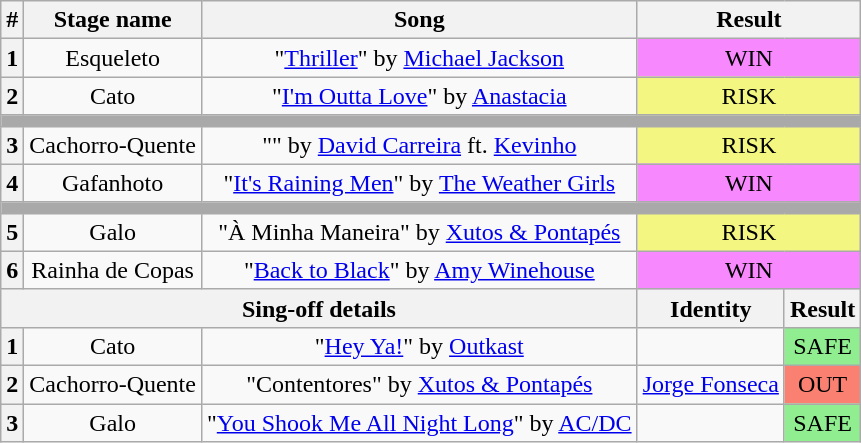<table class="wikitable plainrowheaders" style="text-align: center;">
<tr>
<th>#</th>
<th>Stage name</th>
<th>Song</th>
<th colspan=2>Result</th>
</tr>
<tr>
<th>1</th>
<td>Esqueleto</td>
<td>"<a href='#'>Thriller</a>" by <a href='#'>Michael Jackson</a></td>
<td colspan=2 bgcolor="#F888FD">WIN</td>
</tr>
<tr>
<th>2</th>
<td>Cato</td>
<td>"<a href='#'>I'm Outta Love</a>" by <a href='#'>Anastacia</a></td>
<td colspan=2 bgcolor="#F3F781">RISK</td>
</tr>
<tr>
<td colspan="5" style="background:darkgray"></td>
</tr>
<tr>
<th>3</th>
<td>Cachorro-Quente</td>
<td>"" by <a href='#'>David Carreira</a> ft. <a href='#'>Kevinho</a></td>
<td colspan=2 bgcolor="#F3F781">RISK</td>
</tr>
<tr>
<th>4</th>
<td>Gafanhoto</td>
<td>"<a href='#'>It's Raining Men</a>" by <a href='#'>The Weather Girls</a></td>
<td colspan=2 bgcolor="#F888FD">WIN</td>
</tr>
<tr>
<td colspan="5" style="background:darkgray"></td>
</tr>
<tr>
<th>5</th>
<td>Galo</td>
<td>"À Minha Maneira" by <a href='#'>Xutos & Pontapés</a></td>
<td colspan=2 bgcolor="#F3F781">RISK</td>
</tr>
<tr>
<th>6</th>
<td>Rainha de Copas</td>
<td>"<a href='#'>Back to Black</a>" by <a href='#'>Amy Winehouse</a></td>
<td colspan=2 bgcolor="#F888FD">WIN</td>
</tr>
<tr>
<th colspan="3">Sing-off details</th>
<th>Identity</th>
<th>Result</th>
</tr>
<tr>
<th>1</th>
<td>Cato</td>
<td>"<a href='#'>Hey Ya!</a>" by <a href='#'>Outkast</a></td>
<td></td>
<td bgcolor=lightgreen>SAFE</td>
</tr>
<tr>
<th>2</th>
<td>Cachorro-Quente</td>
<td>"Contentores" by <a href='#'>Xutos & Pontapés</a></td>
<td><a href='#'>Jorge Fonseca</a></td>
<td bgcolor=salmon>OUT</td>
</tr>
<tr>
<th>3</th>
<td>Galo</td>
<td>"<a href='#'>You Shook Me All Night Long</a>" by <a href='#'>AC/DC</a></td>
<td></td>
<td bgcolor=lightgreen>SAFE</td>
</tr>
</table>
